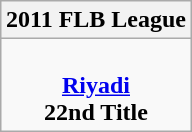<table class="wikitable" style="text-align: center; margin: 0 auto;">
<tr>
<th>2011 FLB League</th>
</tr>
<tr>
<td><br><strong><a href='#'>Riyadi</a></strong><br><strong>22nd Title</strong></td>
</tr>
</table>
